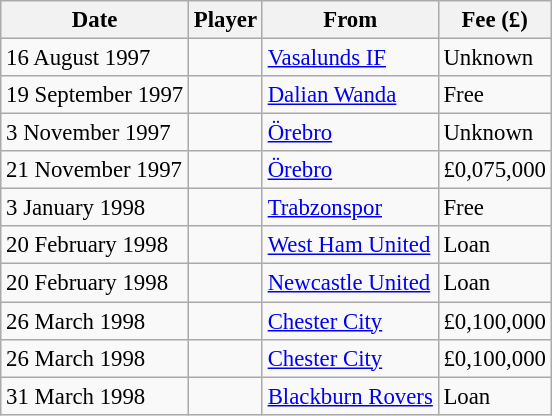<table class="wikitable sortable" style="font-size:95%">
<tr>
<th>Date</th>
<th>Player</th>
<th>From</th>
<th>Fee (£)</th>
</tr>
<tr>
<td>16 August 1997</td>
<td> </td>
<td><a href='#'>Vasalunds IF</a></td>
<td>Unknown</td>
</tr>
<tr>
<td>19 September 1997</td>
<td> </td>
<td><a href='#'>Dalian Wanda</a></td>
<td>Free</td>
</tr>
<tr>
<td>3 November 1997</td>
<td> </td>
<td><a href='#'>Örebro</a></td>
<td>Unknown</td>
</tr>
<tr>
<td>21 November 1997</td>
<td> </td>
<td><a href='#'>Örebro</a></td>
<td>£0,075,000</td>
</tr>
<tr>
<td>3 January 1998</td>
<td> </td>
<td><a href='#'>Trabzonspor</a></td>
<td>Free</td>
</tr>
<tr>
<td>20 February 1998</td>
<td> </td>
<td><a href='#'>West Ham United</a></td>
<td>Loan</td>
</tr>
<tr>
<td>20 February 1998</td>
<td> </td>
<td><a href='#'>Newcastle United</a></td>
<td>Loan</td>
</tr>
<tr>
<td>26 March 1998</td>
<td> </td>
<td><a href='#'>Chester City</a></td>
<td>£0,100,000</td>
</tr>
<tr>
<td>26 March 1998</td>
<td> </td>
<td><a href='#'>Chester City</a></td>
<td>£0,100,000</td>
</tr>
<tr>
<td>31 March 1998</td>
<td> </td>
<td><a href='#'>Blackburn Rovers</a></td>
<td>Loan</td>
</tr>
</table>
